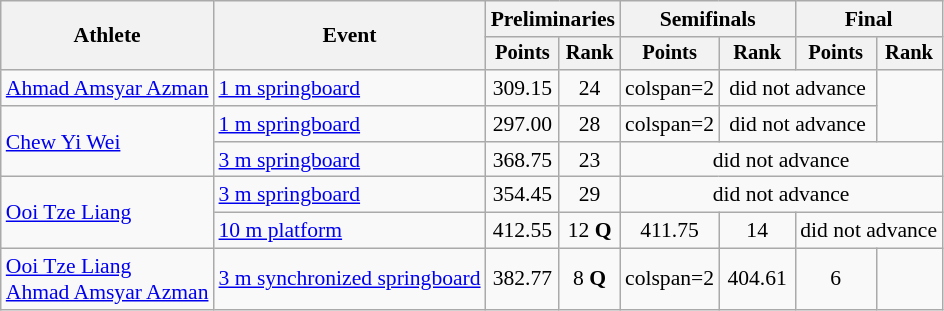<table class=wikitable style="font-size:90%;">
<tr>
<th rowspan="2">Athlete</th>
<th rowspan="2">Event</th>
<th colspan="2">Preliminaries</th>
<th colspan="2">Semifinals</th>
<th colspan="2">Final</th>
</tr>
<tr style="font-size:95%">
<th>Points</th>
<th>Rank</th>
<th>Points</th>
<th>Rank</th>
<th>Points</th>
<th>Rank</th>
</tr>
<tr align=center>
<td align=left><a href='#'>Ahmad Amsyar Azman</a></td>
<td align=left><a href='#'>1 m springboard</a></td>
<td>309.15</td>
<td>24</td>
<td>colspan=2 </td>
<td colspan=2>did not advance</td>
</tr>
<tr align=center>
<td align=left rowspan=2><a href='#'>Chew Yi Wei</a></td>
<td align=left><a href='#'>1 m springboard</a></td>
<td>297.00</td>
<td>28</td>
<td>colspan=2 </td>
<td colspan=2>did not advance</td>
</tr>
<tr align=center>
<td align=left><a href='#'>3 m springboard</a></td>
<td>368.75</td>
<td>23</td>
<td colspan=4>did not advance</td>
</tr>
<tr align=center>
<td align=left rowspan=2><a href='#'>Ooi Tze Liang</a></td>
<td align=left><a href='#'>3 m springboard</a></td>
<td>354.45</td>
<td>29</td>
<td colspan=4>did not advance</td>
</tr>
<tr align=center>
<td align=left><a href='#'>10 m platform</a></td>
<td>412.55</td>
<td>12 <strong>Q</strong></td>
<td>411.75</td>
<td>14</td>
<td colspan=2>did not advance</td>
</tr>
<tr align=center>
<td align=left><a href='#'>Ooi Tze Liang</a><br><a href='#'>Ahmad Amsyar Azman</a></td>
<td align=left><a href='#'>3 m synchronized springboard</a></td>
<td>382.77</td>
<td>8 <strong>Q</strong></td>
<td>colspan=2 </td>
<td>404.61</td>
<td>6</td>
</tr>
</table>
